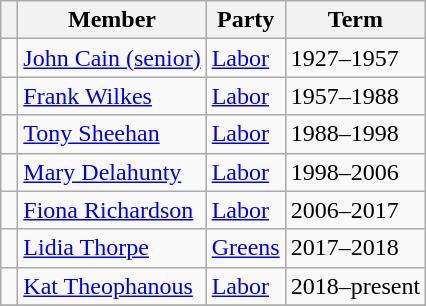<table class="wikitable">
<tr>
<th></th>
<th>Member</th>
<th>Party</th>
<th>Term</th>
</tr>
<tr>
<td> </td>
<td><a href='#'>John Cain (senior)</a></td>
<td><a href='#'>Labor</a></td>
<td>1927–1957</td>
</tr>
<tr>
<td> </td>
<td><a href='#'>Frank Wilkes</a></td>
<td><a href='#'>Labor</a></td>
<td>1957–1988</td>
</tr>
<tr>
<td> </td>
<td><a href='#'>Tony Sheehan</a></td>
<td><a href='#'>Labor</a></td>
<td>1988–1998</td>
</tr>
<tr>
<td> </td>
<td><a href='#'>Mary Delahunty</a></td>
<td><a href='#'>Labor</a></td>
<td>1998–2006</td>
</tr>
<tr>
<td> </td>
<td><a href='#'>Fiona Richardson</a></td>
<td><a href='#'>Labor</a></td>
<td>2006–2017</td>
</tr>
<tr>
<td> </td>
<td><a href='#'>Lidia Thorpe</a></td>
<td><a href='#'>Greens</a></td>
<td>2017–2018</td>
</tr>
<tr>
<td> </td>
<td><a href='#'>Kat Theophanous</a></td>
<td><a href='#'>Labor</a></td>
<td>2018–present</td>
</tr>
<tr>
</tr>
</table>
